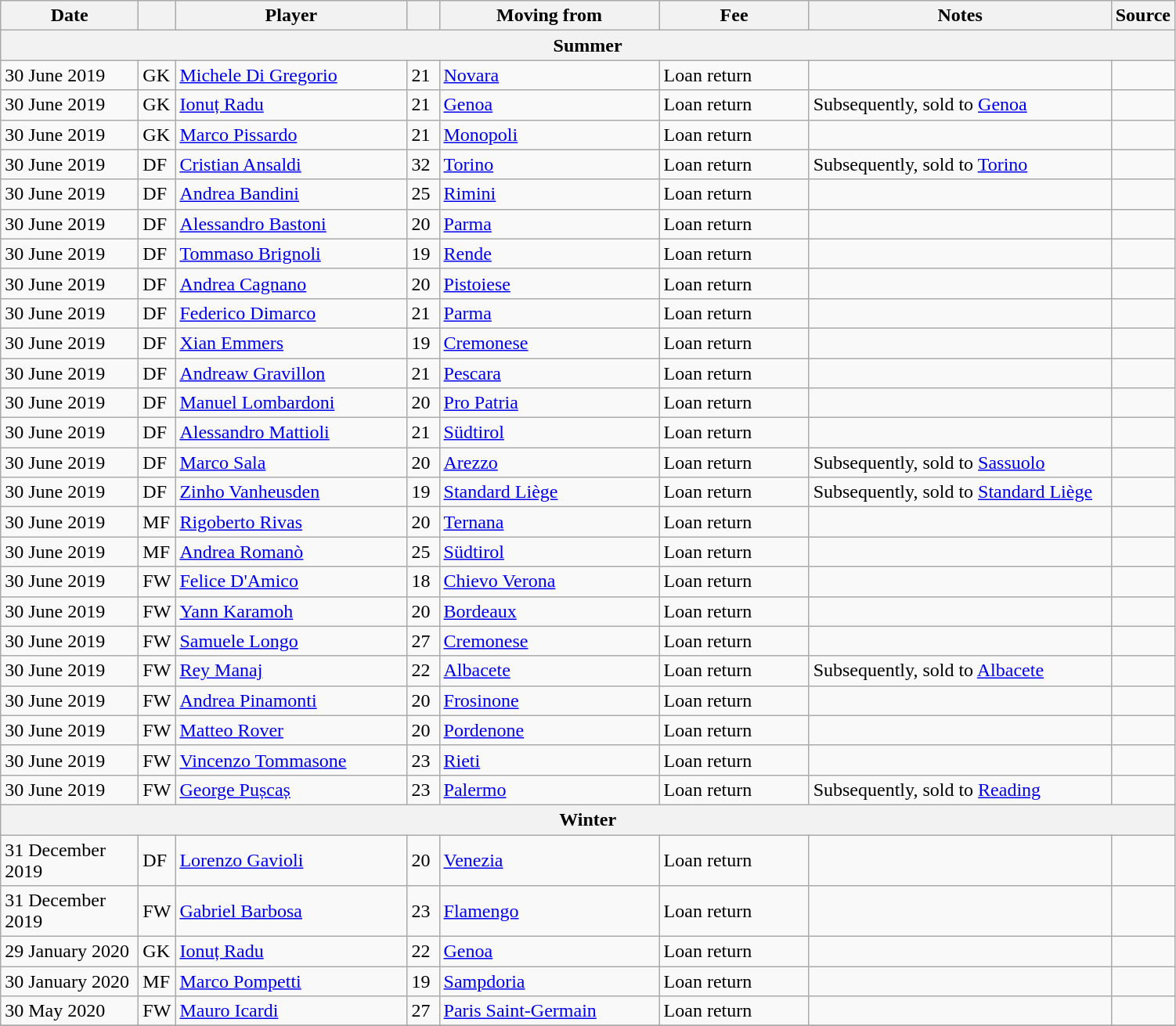<table class="wikitable sortable">
<tr>
<th style="width:110px;">Date</th>
<th style="width:20px;"></th>
<th style="width:190px;">Player</th>
<th style="width:20px;"></th>
<th style="width:180px;">Moving from</th>
<th style="width:120px;" class="unsortable">Fee</th>
<th style="width:250px;" class="unsortable">Notes</th>
<th style="width:20px;">Source</th>
</tr>
<tr>
<th colspan=8>Summer</th>
</tr>
<tr>
<td>30 June 2019</td>
<td>GK</td>
<td> <a href='#'>Michele Di Gregorio</a></td>
<td>21</td>
<td> <a href='#'>Novara</a></td>
<td>Loan return</td>
<td></td>
<td></td>
</tr>
<tr>
<td>30 June 2019</td>
<td>GK</td>
<td> <a href='#'>Ionuț Radu</a></td>
<td>21</td>
<td> <a href='#'>Genoa</a></td>
<td>Loan return</td>
<td>Subsequently, sold to <a href='#'>Genoa</a></td>
<td></td>
</tr>
<tr>
<td>30 June 2019</td>
<td>GK</td>
<td> <a href='#'>Marco Pissardo</a></td>
<td>21</td>
<td> <a href='#'>Monopoli</a></td>
<td>Loan return</td>
<td></td>
<td></td>
</tr>
<tr>
<td>30 June 2019</td>
<td>DF</td>
<td> <a href='#'>Cristian Ansaldi</a></td>
<td>32</td>
<td> <a href='#'>Torino</a></td>
<td>Loan return</td>
<td>Subsequently, sold to <a href='#'>Torino</a></td>
<td></td>
</tr>
<tr>
<td>30 June 2019</td>
<td>DF</td>
<td> <a href='#'>Andrea Bandini</a></td>
<td>25</td>
<td> <a href='#'>Rimini</a></td>
<td>Loan return</td>
<td></td>
<td></td>
</tr>
<tr>
<td>30 June 2019</td>
<td>DF</td>
<td> <a href='#'>Alessandro Bastoni</a></td>
<td>20</td>
<td> <a href='#'>Parma</a></td>
<td>Loan return</td>
<td></td>
<td></td>
</tr>
<tr>
<td>30 June 2019</td>
<td>DF</td>
<td> <a href='#'>Tommaso Brignoli</a></td>
<td>19</td>
<td> <a href='#'>Rende</a></td>
<td>Loan return</td>
<td></td>
<td></td>
</tr>
<tr>
<td>30 June 2019</td>
<td>DF</td>
<td> <a href='#'>Andrea Cagnano</a></td>
<td>20</td>
<td> <a href='#'>Pistoiese</a></td>
<td>Loan return</td>
<td></td>
<td></td>
</tr>
<tr>
<td>30 June 2019</td>
<td>DF</td>
<td> <a href='#'>Federico Dimarco</a></td>
<td>21</td>
<td> <a href='#'>Parma</a></td>
<td>Loan return</td>
<td></td>
<td></td>
</tr>
<tr>
<td>30 June 2019</td>
<td>DF</td>
<td> <a href='#'>Xian Emmers</a></td>
<td>19</td>
<td> <a href='#'>Cremonese</a></td>
<td>Loan return</td>
<td></td>
<td></td>
</tr>
<tr>
<td>30 June 2019</td>
<td>DF</td>
<td> <a href='#'>Andreaw Gravillon</a></td>
<td>21</td>
<td> <a href='#'>Pescara</a></td>
<td>Loan return</td>
<td></td>
<td></td>
</tr>
<tr>
<td>30 June 2019</td>
<td>DF</td>
<td> <a href='#'>Manuel Lombardoni</a></td>
<td>20</td>
<td> <a href='#'>Pro Patria</a></td>
<td>Loan return</td>
<td></td>
<td></td>
</tr>
<tr>
<td>30 June 2019</td>
<td>DF</td>
<td> <a href='#'>Alessandro Mattioli</a></td>
<td>21</td>
<td> <a href='#'>Südtirol</a></td>
<td>Loan return</td>
<td></td>
<td></td>
</tr>
<tr>
<td>30 June 2019</td>
<td>DF</td>
<td> <a href='#'>Marco Sala</a></td>
<td>20</td>
<td> <a href='#'>Arezzo</a></td>
<td>Loan return</td>
<td>Subsequently, sold to <a href='#'>Sassuolo</a></td>
<td></td>
</tr>
<tr>
<td>30 June 2019</td>
<td>DF</td>
<td> <a href='#'>Zinho Vanheusden</a></td>
<td>19</td>
<td> <a href='#'>Standard Liège</a></td>
<td>Loan return</td>
<td>Subsequently, sold to <a href='#'>Standard Liège</a></td>
<td></td>
</tr>
<tr>
<td>30 June 2019</td>
<td>MF</td>
<td> <a href='#'>Rigoberto Rivas</a></td>
<td>20</td>
<td> <a href='#'>Ternana</a></td>
<td>Loan return</td>
<td></td>
<td></td>
</tr>
<tr>
<td>30 June 2019</td>
<td>MF</td>
<td> <a href='#'>Andrea Romanò</a></td>
<td>25</td>
<td> <a href='#'>Südtirol</a></td>
<td>Loan return</td>
<td></td>
<td></td>
</tr>
<tr>
<td>30 June 2019</td>
<td>FW</td>
<td> <a href='#'>Felice D'Amico</a></td>
<td>18</td>
<td> <a href='#'>Chievo Verona</a></td>
<td>Loan return</td>
<td></td>
<td></td>
</tr>
<tr>
<td>30 June 2019</td>
<td>FW</td>
<td> <a href='#'>Yann Karamoh</a></td>
<td>20</td>
<td> <a href='#'>Bordeaux</a></td>
<td>Loan return</td>
<td></td>
<td></td>
</tr>
<tr>
<td>30 June 2019</td>
<td>FW</td>
<td> <a href='#'>Samuele Longo</a></td>
<td>27</td>
<td> <a href='#'>Cremonese</a></td>
<td>Loan return</td>
<td></td>
<td></td>
</tr>
<tr>
<td>30 June 2019</td>
<td>FW</td>
<td> <a href='#'>Rey Manaj</a></td>
<td>22</td>
<td> <a href='#'>Albacete</a></td>
<td>Loan return</td>
<td>Subsequently, sold to <a href='#'>Albacete</a></td>
<td></td>
</tr>
<tr>
<td>30 June 2019</td>
<td>FW</td>
<td> <a href='#'>Andrea Pinamonti</a></td>
<td>20</td>
<td> <a href='#'>Frosinone</a></td>
<td>Loan return</td>
<td></td>
<td></td>
</tr>
<tr>
<td>30 June 2019</td>
<td>FW</td>
<td> <a href='#'>Matteo Rover</a></td>
<td>20</td>
<td> <a href='#'>Pordenone</a></td>
<td>Loan return</td>
<td></td>
<td></td>
</tr>
<tr>
<td>30 June 2019</td>
<td>FW</td>
<td> <a href='#'>Vincenzo Tommasone</a></td>
<td>23</td>
<td> <a href='#'>Rieti</a></td>
<td>Loan return</td>
<td></td>
<td></td>
</tr>
<tr>
<td>30 June 2019</td>
<td>FW</td>
<td> <a href='#'>George Pușcaș</a></td>
<td>23</td>
<td> <a href='#'>Palermo</a></td>
<td>Loan return</td>
<td>Subsequently, sold to <a href='#'>Reading</a></td>
<td></td>
</tr>
<tr>
<th colspan=8>Winter</th>
</tr>
<tr>
<td>31 December 2019</td>
<td>DF</td>
<td> <a href='#'>Lorenzo Gavioli</a></td>
<td>20</td>
<td> <a href='#'>Venezia</a></td>
<td>Loan return</td>
<td></td>
<td></td>
</tr>
<tr>
<td>31 December 2019</td>
<td>FW</td>
<td> <a href='#'>Gabriel Barbosa</a></td>
<td>23</td>
<td> <a href='#'>Flamengo</a></td>
<td>Loan return</td>
<td></td>
<td></td>
</tr>
<tr>
<td>29 January 2020</td>
<td>GK</td>
<td> <a href='#'>Ionuț Radu</a></td>
<td>22</td>
<td> <a href='#'>Genoa</a></td>
<td>Loan return</td>
<td></td>
<td></td>
</tr>
<tr>
<td>30 January 2020</td>
<td>MF</td>
<td> <a href='#'>Marco Pompetti</a></td>
<td>19</td>
<td> <a href='#'>Sampdoria</a></td>
<td>Loan return</td>
<td></td>
<td></td>
</tr>
<tr>
<td>30 May 2020</td>
<td>FW</td>
<td> <a href='#'>Mauro Icardi</a></td>
<td>27</td>
<td> <a href='#'>Paris Saint-Germain</a></td>
<td>Loan return</td>
<td></td>
<td></td>
</tr>
<tr>
</tr>
</table>
